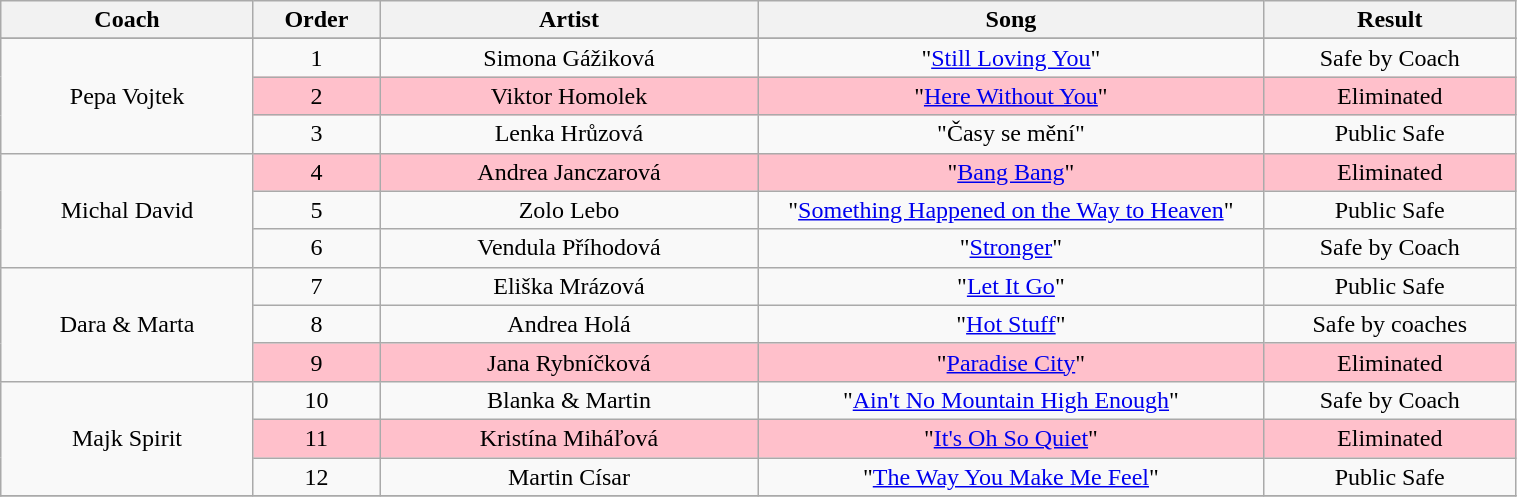<table class="wikitable" style="text-align:center; width:80%;">
<tr>
<th width="10%">Coach</th>
<th width="05%">Order</th>
<th width="15%">Artist</th>
<th width="20%">Song</th>
<th width="10%">Result</th>
</tr>
<tr>
</tr>
<tr>
<td rowspan=3>Pepa Vojtek</td>
<td>1</td>
<td>Simona Gážiková</td>
<td>"<a href='#'>Still Loving You</a>"</td>
<td>Safe by Coach</td>
</tr>
<tr>
<td style="background:pink">2</td>
<td style="background:pink">Viktor Homolek</td>
<td style="background:pink">"<a href='#'>Here Without You</a>"</td>
<td style="background:pink">Eliminated</td>
</tr>
<tr>
<td>3</td>
<td>Lenka Hrůzová</td>
<td>"Časy se mění"</td>
<td>Public Safe</td>
</tr>
<tr>
<td rowspan=3>Michal David</td>
<td style="background:pink">4</td>
<td style="background:pink">Andrea Janczarová</td>
<td style="background:pink">"<a href='#'>Bang Bang</a>"</td>
<td style="background:pink">Eliminated</td>
</tr>
<tr>
<td>5</td>
<td>Zolo Lebo</td>
<td>"<a href='#'>Something Happened on the Way to Heaven</a>"</td>
<td>Public Safe</td>
</tr>
<tr>
<td>6</td>
<td>Vendula Příhodová</td>
<td>"<a href='#'>Stronger</a>"</td>
<td>Safe by Coach</td>
</tr>
<tr>
<td rowspan=3>Dara & Marta</td>
<td>7</td>
<td>Eliška Mrázová</td>
<td>"<a href='#'>Let It Go</a>"</td>
<td>Public Safe</td>
</tr>
<tr>
<td>8</td>
<td>Andrea Holá</td>
<td>"<a href='#'>Hot Stuff</a>"</td>
<td>Safe by coaches</td>
</tr>
<tr>
<td style="background:pink">9</td>
<td style="background:pink">Jana Rybníčková</td>
<td style="background:pink">"<a href='#'>Paradise City</a>"</td>
<td style="background:pink">Eliminated</td>
</tr>
<tr>
<td rowspan=3>Majk Spirit</td>
<td>10</td>
<td>Blanka & Martin</td>
<td>"<a href='#'>Ain't No Mountain High Enough</a>"</td>
<td>Safe by Coach</td>
</tr>
<tr>
<td style="background:pink">11</td>
<td style="background:pink">Kristína Miháľová</td>
<td style="background:pink">"<a href='#'>It's Oh So Quiet</a>"</td>
<td style="background:pink">Eliminated</td>
</tr>
<tr>
<td>12</td>
<td>Martin Císar</td>
<td>"<a href='#'>The Way You Make Me Feel</a>"</td>
<td>Public Safe</td>
</tr>
<tr>
</tr>
</table>
